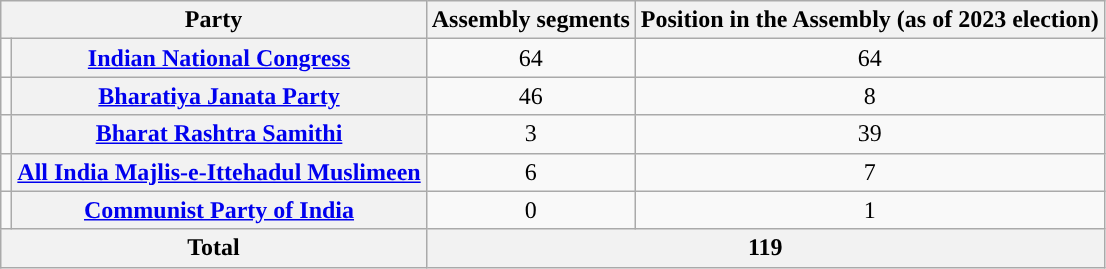<table class="wikitable" style="text-align:center">
<tr>
<th colspan="2">Party</th>
<th>Assembly segments</th>
<th>Position in the Assembly (as of 2023 election)</th>
</tr>
<tr>
<td></td>
<th><a href='#'>Indian National Congress</a></th>
<td>64</td>
<td>64</td>
</tr>
<tr>
<td></td>
<th><a href='#'>Bharatiya Janata Party</a></th>
<td>46</td>
<td>8</td>
</tr>
<tr>
<td></td>
<th><a href='#'>Bharat Rashtra Samithi</a></th>
<td>3</td>
<td>39</td>
</tr>
<tr>
<td></td>
<th><a href='#'>All India Majlis-e-Ittehadul Muslimeen</a></th>
<td>6</td>
<td>7</td>
</tr>
<tr>
<td></td>
<th><a href='#'>Communist Party of India</a></th>
<td>0</td>
<td>1</td>
</tr>
<tr>
<th colspan="2">Total</th>
<th colspan="2">119</th>
</tr>
</table>
